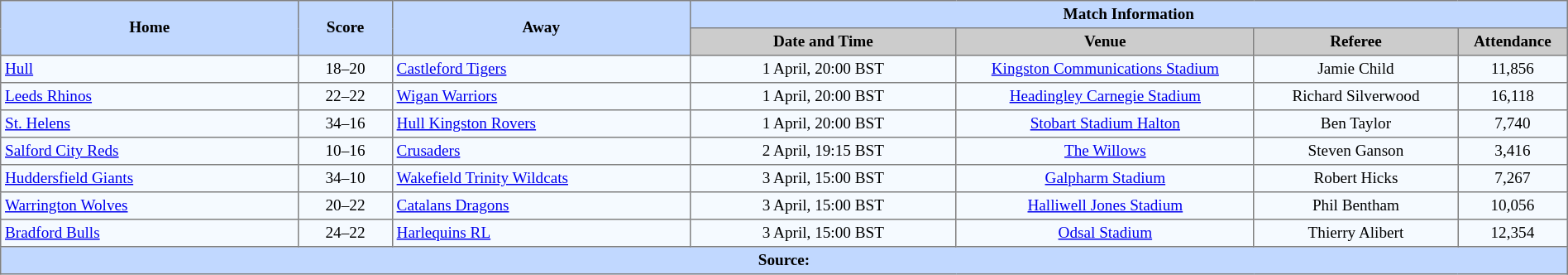<table border="1" cellpadding="3" cellspacing="0" style="border-collapse:collapse; font-size:80%; text-align:center; width:100%;">
<tr style="background:#c1d8ff;">
<th rowspan="2" style="width:19%;">Home</th>
<th rowspan="2" style="width:6%;">Score</th>
<th rowspan="2" style="width:19%;">Away</th>
<th colspan=6>Match Information</th>
</tr>
<tr style="background:#ccc;">
<th width=17%>Date and Time</th>
<th width=19%>Venue</th>
<th width=13%>Referee</th>
<th width=7%>Attendance</th>
</tr>
<tr style="background:#f5faff;">
<td align=left> <a href='#'>Hull</a></td>
<td>18–20</td>
<td align=left> <a href='#'>Castleford Tigers</a></td>
<td>1 April, 20:00 BST</td>
<td><a href='#'>Kingston Communications Stadium</a></td>
<td>Jamie Child</td>
<td>11,856</td>
</tr>
<tr style="background:#f5faff;">
<td align=left> <a href='#'>Leeds Rhinos</a></td>
<td>22–22</td>
<td align=left> <a href='#'>Wigan Warriors</a></td>
<td>1 April, 20:00 BST</td>
<td><a href='#'>Headingley Carnegie Stadium</a></td>
<td>Richard Silverwood</td>
<td>16,118</td>
</tr>
<tr style="background:#f5faff;">
<td align=left> <a href='#'>St. Helens</a></td>
<td>34–16</td>
<td align=left> <a href='#'>Hull Kingston Rovers</a></td>
<td>1 April, 20:00 BST</td>
<td><a href='#'>Stobart Stadium Halton</a></td>
<td>Ben Taylor</td>
<td>7,740</td>
</tr>
<tr style="background:#f5faff;">
<td align=left> <a href='#'>Salford City Reds</a></td>
<td>10–16</td>
<td align=left> <a href='#'>Crusaders</a></td>
<td>2 April, 19:15 BST</td>
<td><a href='#'>The Willows</a></td>
<td>Steven Ganson</td>
<td>3,416</td>
</tr>
<tr style="background:#f5faff;">
<td align=left> <a href='#'>Huddersfield Giants</a></td>
<td>34–10</td>
<td align=left> <a href='#'>Wakefield Trinity Wildcats</a></td>
<td>3 April, 15:00 BST</td>
<td><a href='#'>Galpharm Stadium</a></td>
<td>Robert Hicks</td>
<td>7,267</td>
</tr>
<tr style="background:#f5faff;">
<td align=left> <a href='#'>Warrington Wolves</a></td>
<td>20–22</td>
<td align=left> <a href='#'>Catalans Dragons</a></td>
<td>3 April, 15:00 BST</td>
<td><a href='#'>Halliwell Jones Stadium</a></td>
<td>Phil Bentham</td>
<td>10,056</td>
</tr>
<tr style="background:#f5faff;">
<td align=left> <a href='#'>Bradford Bulls</a></td>
<td>24–22</td>
<td align=left> <a href='#'>Harlequins RL</a></td>
<td>3 April, 15:00 BST</td>
<td><a href='#'>Odsal Stadium</a></td>
<td>Thierry Alibert</td>
<td>12,354</td>
</tr>
<tr style="background:#c1d8ff;">
<th colspan=12>Source:</th>
</tr>
</table>
